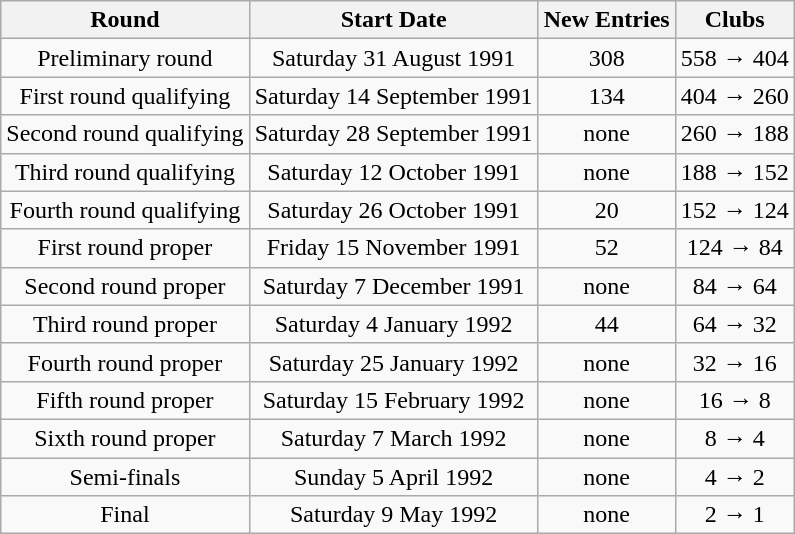<table class="wikitable" style="text-align: center">
<tr>
<th>Round</th>
<th>Start Date</th>
<th>New Entries</th>
<th>Clubs</th>
</tr>
<tr>
<td>Preliminary round</td>
<td>Saturday 31 August 1991</td>
<td>308</td>
<td>558 → 404</td>
</tr>
<tr>
<td>First round qualifying</td>
<td>Saturday 14 September 1991</td>
<td>134</td>
<td>404 → 260</td>
</tr>
<tr>
<td>Second round qualifying</td>
<td>Saturday 28 September 1991</td>
<td>none</td>
<td>260 → 188</td>
</tr>
<tr>
<td>Third round qualifying</td>
<td>Saturday 12 October 1991</td>
<td>none</td>
<td>188 → 152</td>
</tr>
<tr>
<td>Fourth round qualifying</td>
<td>Saturday 26 October 1991</td>
<td>20</td>
<td>152 → 124</td>
</tr>
<tr>
<td>First round proper</td>
<td>Friday 15 November 1991</td>
<td>52</td>
<td>124 → 84</td>
</tr>
<tr>
<td>Second round proper</td>
<td>Saturday 7 December 1991</td>
<td>none</td>
<td>84 → 64</td>
</tr>
<tr>
<td>Third round proper</td>
<td>Saturday 4 January 1992</td>
<td>44</td>
<td>64 → 32</td>
</tr>
<tr>
<td>Fourth round proper</td>
<td>Saturday 25 January 1992</td>
<td>none</td>
<td>32 → 16</td>
</tr>
<tr>
<td>Fifth round proper</td>
<td>Saturday 15 February 1992</td>
<td>none</td>
<td>16 → 8</td>
</tr>
<tr>
<td>Sixth round proper</td>
<td>Saturday 7 March 1992</td>
<td>none</td>
<td>8 → 4</td>
</tr>
<tr>
<td>Semi-finals</td>
<td>Sunday 5 April 1992</td>
<td>none</td>
<td>4 → 2</td>
</tr>
<tr>
<td>Final</td>
<td>Saturday 9 May 1992</td>
<td>none</td>
<td>2 → 1</td>
</tr>
</table>
